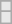<table class=wikitable>
<tr>
</tr>
<tr bgcolor= e8e8e8>
<td></td>
</tr>
<tr>
</tr>
<tr bgcolor= e8e8e8>
<td></td>
</tr>
</table>
